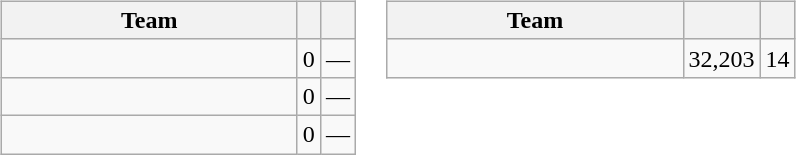<table>
<tr style="vertical-align:top">
<td><br><table class="wikitable" style="text-align:center">
<tr>
<th style="width:190px">Team</th>
<th></th>
<th></th>
</tr>
<tr>
<td style="text-align:left"></td>
<td>0</td>
<td>—</td>
</tr>
<tr>
<td style="text-align:left"></td>
<td>0</td>
<td>—</td>
</tr>
<tr>
<td style="text-align:left"></td>
<td>0</td>
<td>—</td>
</tr>
</table>
</td>
<td><br><table class="wikitable" style="text-align:center">
<tr>
<th style="width:190px">Team</th>
<th></th>
<th></th>
</tr>
<tr>
<td style="text-align:left"></td>
<td>32,203</td>
<td>14</td>
</tr>
</table>
</td>
</tr>
</table>
